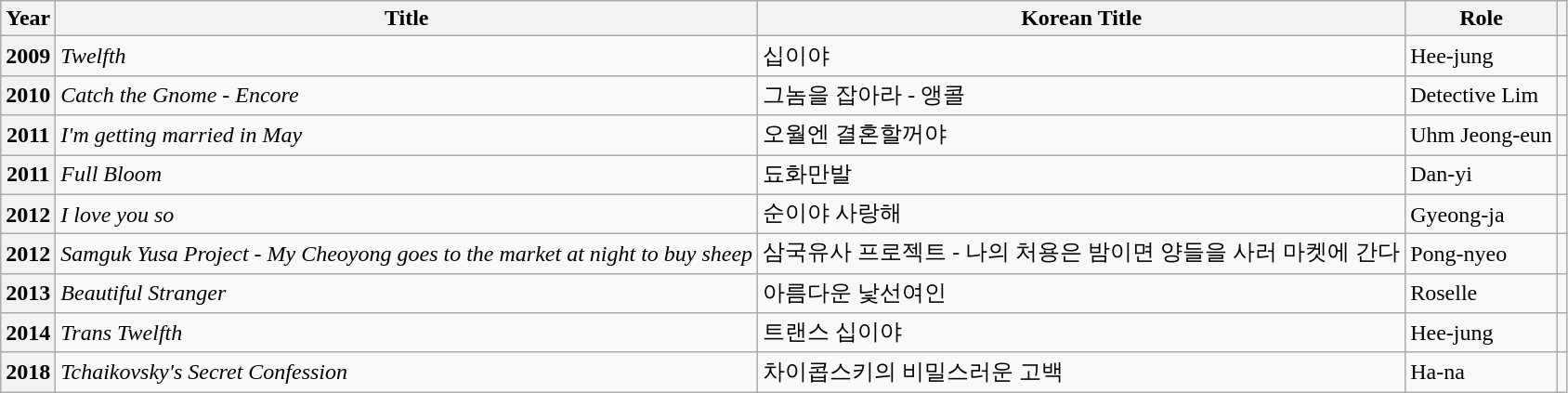<table class="wikitable sortable plainrowheaders">
<tr>
<th scope="col">Year</th>
<th scope="col">Title</th>
<th scope="col">Korean Title</th>
<th scope="col">Role</th>
<th scope="col" class="unsortable"></th>
</tr>
<tr>
<th scope="row">2009</th>
<td><em>Twelfth</em></td>
<td>십이야</td>
<td>Hee-jung</td>
<td></td>
</tr>
<tr>
<th scope="row">2010</th>
<td><em>Catch the Gnome - Encore</em></td>
<td>그놈을 잡아라 - 앵콜</td>
<td>Detective Lim</td>
<td></td>
</tr>
<tr>
<th scope="row">2011</th>
<td><em>I'm getting married in May</em></td>
<td>오월엔 결혼할꺼야</td>
<td>Uhm Jeong-eun</td>
<td></td>
</tr>
<tr>
<th scope="row">2011</th>
<td><em>Full Bloom</em></td>
<td>됴화만발</td>
<td>Dan-yi</td>
<td></td>
</tr>
<tr>
<th scope="row">2012</th>
<td><em>I love you so</em></td>
<td>순이야 사랑해</td>
<td>Gyeong-ja</td>
<td></td>
</tr>
<tr>
<th scope="row">2012</th>
<td><em>Samguk Yusa Project - My Cheoyong goes to the market at night to buy sheep</em></td>
<td>삼국유사 프로젝트 - 나의 처용은 밤이면 양들을 사러 마켓에 간다</td>
<td>Pong-nyeo</td>
<td></td>
</tr>
<tr>
<th scope="row">2013</th>
<td><em>Beautiful Stranger</em></td>
<td>아름다운 낯선여인</td>
<td>Roselle</td>
<td></td>
</tr>
<tr>
<th scope="row">2014</th>
<td><em>Trans Twelfth</em></td>
<td>트랜스 십이야</td>
<td>Hee-jung</td>
<td></td>
</tr>
<tr>
<th scope="row">2018</th>
<td><em>Tchaikovsky's Secret Confession</em></td>
<td>차이콥스키의 비밀스러운 고백</td>
<td>Ha-na</td>
<td></td>
</tr>
</table>
